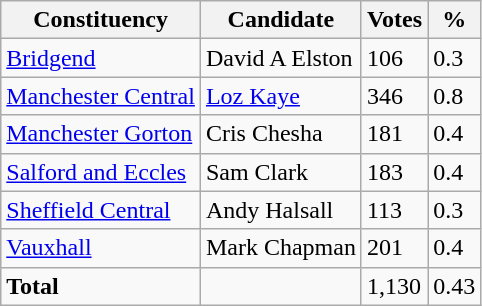<table class="wikitable">
<tr>
<th>Constituency</th>
<th>Candidate</th>
<th>Votes</th>
<th>%</th>
</tr>
<tr>
<td><a href='#'>Bridgend</a></td>
<td>David A Elston</td>
<td>106</td>
<td>0.3</td>
</tr>
<tr>
<td><a href='#'>Manchester Central</a></td>
<td><a href='#'>Loz Kaye</a></td>
<td>346</td>
<td>0.8</td>
</tr>
<tr>
<td><a href='#'>Manchester Gorton</a></td>
<td>Cris Chesha</td>
<td>181</td>
<td>0.4</td>
</tr>
<tr>
<td><a href='#'>Salford and Eccles</a></td>
<td>Sam Clark</td>
<td>183</td>
<td>0.4</td>
</tr>
<tr>
<td><a href='#'>Sheffield Central</a></td>
<td>Andy Halsall</td>
<td>113</td>
<td>0.3</td>
</tr>
<tr>
<td><a href='#'>Vauxhall</a></td>
<td>Mark Chapman</td>
<td>201</td>
<td>0.4</td>
</tr>
<tr class="sortbottom">
<td><strong>Total</strong></td>
<td></td>
<td>1,130</td>
<td>0.43</td>
</tr>
</table>
